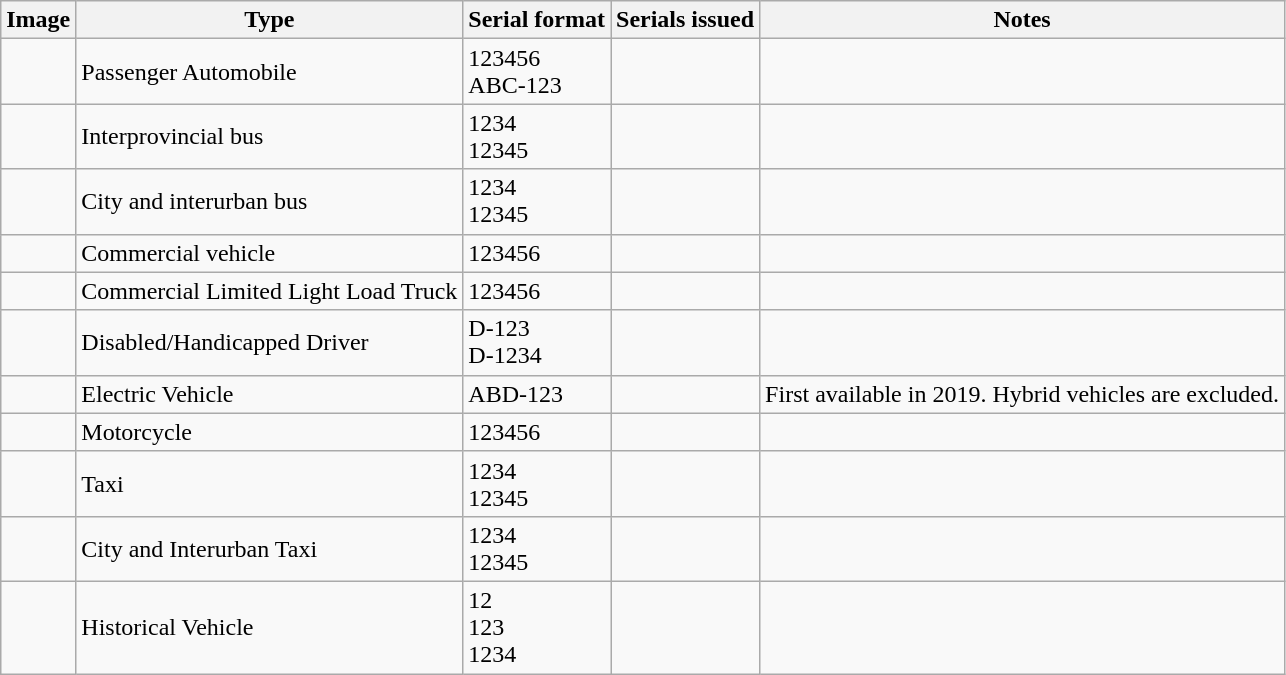<table class="wikitable collapsible sortable">
<tr>
<th>Image</th>
<th>Type</th>
<th>Serial format</th>
<th>Serials issued</th>
<th>Notes</th>
</tr>
<tr>
<td></td>
<td>Passenger Automobile</td>
<td>123456<br>ABC-123</td>
<td></td>
<td></td>
</tr>
<tr>
<td></td>
<td>Interprovincial bus</td>
<td>1234<br>12345</td>
<td></td>
<td></td>
</tr>
<tr>
<td></td>
<td>City and interurban bus</td>
<td>1234<br>12345</td>
<td></td>
<td></td>
</tr>
<tr>
<td></td>
<td>Commercial vehicle</td>
<td>123456</td>
<td></td>
<td></td>
</tr>
<tr>
<td></td>
<td>Commercial Limited Light Load Truck</td>
<td>123456</td>
<td></td>
<td></td>
</tr>
<tr>
<td></td>
<td>Disabled/Handicapped Driver</td>
<td>D-123<br>D-1234</td>
<td></td>
<td></td>
</tr>
<tr>
<td></td>
<td>Electric Vehicle</td>
<td>ABD-123</td>
<td></td>
<td>First available in 2019. Hybrid vehicles are excluded.</td>
</tr>
<tr>
<td></td>
<td>Motorcycle</td>
<td>123456</td>
<td></td>
<td></td>
</tr>
<tr>
<td></td>
<td>Taxi</td>
<td>1234<br>12345</td>
<td></td>
<td></td>
</tr>
<tr>
<td></td>
<td>City and Interurban Taxi</td>
<td>1234<br>12345</td>
<td></td>
<td></td>
</tr>
<tr>
<td></td>
<td>Historical Vehicle</td>
<td>12<br>123<br>1234</td>
<td></td>
<td></td>
</tr>
</table>
